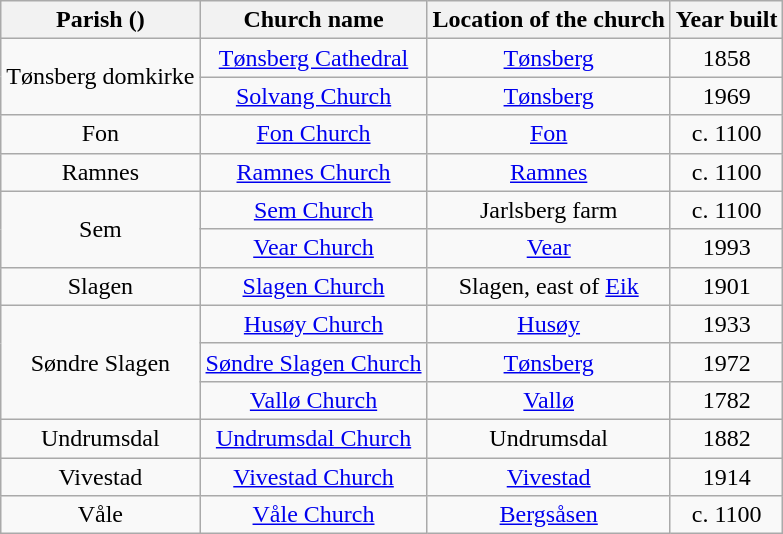<table class="wikitable" style="text-align:center">
<tr>
<th>Parish ()</th>
<th>Church name</th>
<th>Location of the church</th>
<th>Year built</th>
</tr>
<tr>
<td rowspan="2">Tønsberg domkirke</td>
<td><a href='#'>Tønsberg Cathedral</a></td>
<td><a href='#'>Tønsberg</a></td>
<td>1858</td>
</tr>
<tr>
<td><a href='#'>Solvang Church</a></td>
<td><a href='#'>Tønsberg</a></td>
<td>1969</td>
</tr>
<tr>
<td rowspan="1">Fon</td>
<td><a href='#'>Fon Church</a></td>
<td><a href='#'>Fon</a></td>
<td>c. 1100</td>
</tr>
<tr>
<td rowspan="1">Ramnes</td>
<td><a href='#'>Ramnes Church</a></td>
<td><a href='#'>Ramnes</a></td>
<td>c. 1100</td>
</tr>
<tr>
<td rowspan="2">Sem</td>
<td><a href='#'>Sem Church</a></td>
<td>Jarlsberg farm</td>
<td>c. 1100</td>
</tr>
<tr>
<td><a href='#'>Vear Church</a></td>
<td><a href='#'>Vear</a></td>
<td>1993</td>
</tr>
<tr>
<td rowspan="1">Slagen</td>
<td><a href='#'>Slagen Church</a></td>
<td>Slagen, east of <a href='#'>Eik</a></td>
<td>1901</td>
</tr>
<tr>
<td rowspan="3">Søndre Slagen</td>
<td><a href='#'>Husøy Church</a></td>
<td><a href='#'>Husøy</a></td>
<td>1933</td>
</tr>
<tr>
<td><a href='#'>Søndre Slagen Church</a></td>
<td><a href='#'>Tønsberg</a></td>
<td>1972</td>
</tr>
<tr>
<td><a href='#'>Vallø Church</a></td>
<td><a href='#'>Vallø</a></td>
<td>1782</td>
</tr>
<tr>
<td rowspan="1">Undrumsdal</td>
<td><a href='#'>Undrumsdal Church</a></td>
<td>Undrumsdal</td>
<td>1882</td>
</tr>
<tr>
<td rowspan="1">Vivestad</td>
<td><a href='#'>Vivestad Church</a></td>
<td><a href='#'>Vivestad</a></td>
<td>1914</td>
</tr>
<tr>
<td rowspan="1">Våle</td>
<td><a href='#'>Våle Church</a></td>
<td><a href='#'>Bergsåsen</a></td>
<td>c. 1100</td>
</tr>
</table>
